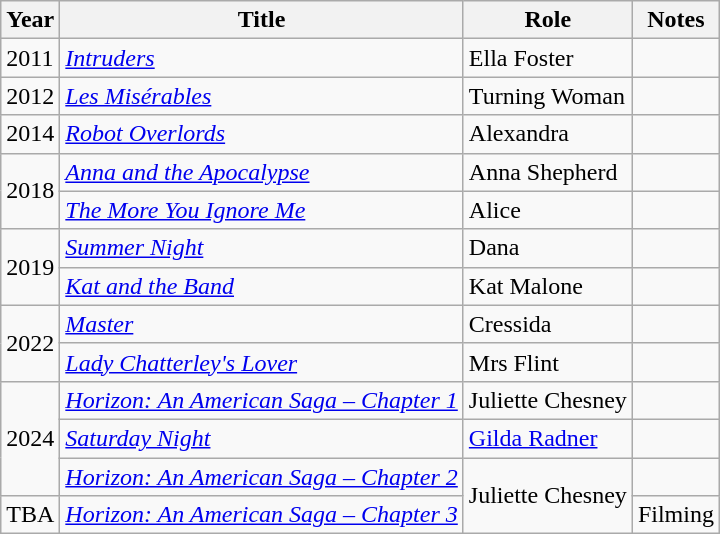<table class="wikitable sortable">
<tr>
<th>Year</th>
<th>Title</th>
<th>Role</th>
<th>Notes</th>
</tr>
<tr>
<td>2011</td>
<td><em><a href='#'>Intruders</a></em></td>
<td>Ella Foster</td>
<td></td>
</tr>
<tr>
<td>2012</td>
<td><em><a href='#'>Les Misérables</a></em></td>
<td>Turning Woman</td>
<td></td>
</tr>
<tr>
<td>2014</td>
<td><em><a href='#'>Robot Overlords</a></em></td>
<td>Alexandra</td>
<td></td>
</tr>
<tr>
<td rowspan="2">2018</td>
<td><em><a href='#'>Anna and the Apocalypse</a></em></td>
<td>Anna Shepherd</td>
<td></td>
</tr>
<tr>
<td><em><a href='#'>The More You Ignore Me</a></em></td>
<td>Alice</td>
<td></td>
</tr>
<tr>
<td rowspan="2">2019</td>
<td><em><a href='#'>Summer Night</a></em></td>
<td>Dana</td>
<td></td>
</tr>
<tr>
<td><em><a href='#'>Kat and the Band</a></em></td>
<td>Kat Malone</td>
<td></td>
</tr>
<tr>
<td rowspan="2">2022</td>
<td><em><a href='#'>Master</a></em></td>
<td>Cressida</td>
<td></td>
</tr>
<tr>
<td><em><a href='#'>Lady Chatterley's Lover</a></em></td>
<td>Mrs Flint</td>
<td></td>
</tr>
<tr>
<td rowspan="3">2024</td>
<td><em><a href='#'>Horizon: An American Saga – Chapter 1</a></em></td>
<td>Juliette Chesney</td>
<td></td>
</tr>
<tr>
<td><em><a href='#'>Saturday Night</a></em></td>
<td><a href='#'>Gilda Radner</a></td>
<td></td>
</tr>
<tr>
<td><em><a href='#'>Horizon: An American Saga – Chapter 2</a></em></td>
<td rowspan="2">Juliette Chesney</td>
<td></td>
</tr>
<tr>
<td>TBA</td>
<td><em><a href='#'>Horizon: An American Saga – Chapter 3</a></em></td>
<td>Filming</td>
</tr>
</table>
